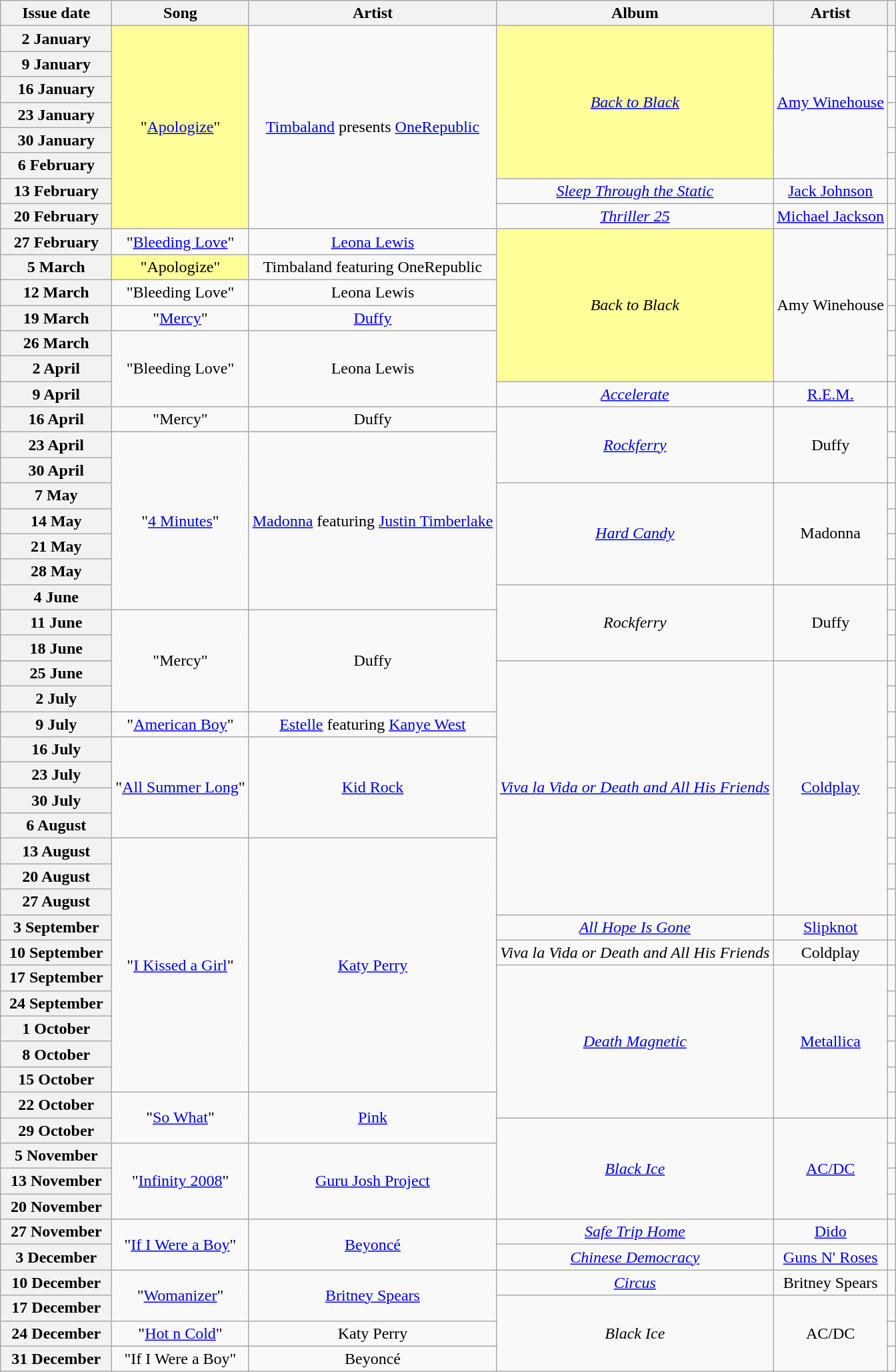<table class="wikitable plainrowheaders" style="text-align:center">
<tr>
<th scope="col" style="width:6.5em;">Issue date</th>
<th scope="col">Song</th>
<th scope="col">Artist</th>
<th scope="col">Album</th>
<th scope="col">Artist</th>
<th scope="col"></th>
</tr>
<tr>
<th scope="row">2 January</th>
<td bgcolor=#FFFF99 rowspan="8">"<a href='#'>Apologize</a>" </td>
<td rowspan="8"><a href='#'>Timbaland</a> presents <a href='#'>OneRepublic</a></td>
<td bgcolor=#FFFF99 rowspan="6"><em><a href='#'>Back to Black</a></em> </td>
<td rowspan="6"><a href='#'>Amy Winehouse</a></td>
<td></td>
</tr>
<tr>
<th scope="row">9 January</th>
<td></td>
</tr>
<tr>
<th scope="row">16 January</th>
<td></td>
</tr>
<tr>
<th scope="row">23 January</th>
<td></td>
</tr>
<tr>
<th scope="row">30 January</th>
<td></td>
</tr>
<tr>
<th scope="row">6 February</th>
<td></td>
</tr>
<tr>
<th scope="row">13 February</th>
<td><em><a href='#'>Sleep Through the Static</a></em></td>
<td><a href='#'>Jack Johnson</a></td>
<td></td>
</tr>
<tr>
<th scope="row">20 February</th>
<td><em><a href='#'>Thriller 25</a></em></td>
<td><a href='#'>Michael Jackson</a></td>
<td></td>
</tr>
<tr>
<th scope="row">27 February</th>
<td>"<a href='#'>Bleeding Love</a>"</td>
<td><a href='#'>Leona Lewis</a></td>
<td bgcolor=#FFFF99 rowspan="6"><em>Back to Black</em> </td>
<td rowspan="6">Amy Winehouse</td>
<td></td>
</tr>
<tr>
<th scope="row">5 March</th>
<td bgcolor=#FFFF99>"Apologize" </td>
<td>Timbaland featuring OneRepublic</td>
<td></td>
</tr>
<tr>
<th scope="row">12 March</th>
<td>"Bleeding Love"</td>
<td>Leona Lewis</td>
<td></td>
</tr>
<tr>
<th scope="row">19 March</th>
<td>"<a href='#'>Mercy</a>"</td>
<td><a href='#'>Duffy</a></td>
<td></td>
</tr>
<tr>
<th scope="row">26 March</th>
<td rowspan="3">"Bleeding Love"</td>
<td rowspan="3">Leona Lewis</td>
<td></td>
</tr>
<tr>
<th scope="row">2 April</th>
<td></td>
</tr>
<tr>
<th scope="row">9 April</th>
<td><em><a href='#'>Accelerate</a></em></td>
<td><a href='#'>R.E.M.</a></td>
<td></td>
</tr>
<tr>
<th scope="row">16 April</th>
<td>"Mercy"</td>
<td>Duffy</td>
<td rowspan="3"><em><a href='#'>Rockferry</a></em></td>
<td rowspan="3">Duffy</td>
<td></td>
</tr>
<tr>
<th scope="row">23 April</th>
<td rowspan="7">"<a href='#'>4 Minutes</a>"</td>
<td rowspan="7"><a href='#'>Madonna</a> featuring <a href='#'>Justin Timberlake</a></td>
<td></td>
</tr>
<tr>
<th scope="row">30 April</th>
<td></td>
</tr>
<tr>
<th scope="row">7 May</th>
<td rowspan="4"><em><a href='#'>Hard Candy</a></em></td>
<td rowspan="4">Madonna</td>
<td></td>
</tr>
<tr>
<th scope="row">14 May</th>
<td></td>
</tr>
<tr>
<th scope="row">21 May</th>
<td></td>
</tr>
<tr>
<th scope="row">28 May</th>
<td></td>
</tr>
<tr>
<th scope="row">4 June</th>
<td rowspan="3"><em>Rockferry</em></td>
<td rowspan="3">Duffy</td>
<td></td>
</tr>
<tr>
<th scope="row">11 June</th>
<td rowspan="4">"Mercy"</td>
<td rowspan="4">Duffy</td>
<td></td>
</tr>
<tr>
<th scope="row">18 June</th>
<td></td>
</tr>
<tr>
<th scope="row">25 June</th>
<td rowspan="10"><em><a href='#'>Viva la Vida or Death and All His Friends</a></em></td>
<td rowspan="10"><a href='#'>Coldplay</a></td>
<td></td>
</tr>
<tr>
<th scope="row">2 July</th>
<td></td>
</tr>
<tr>
<th scope="row">9 July</th>
<td>"<a href='#'>American Boy</a>"</td>
<td><a href='#'>Estelle</a> featuring <a href='#'>Kanye West</a></td>
<td></td>
</tr>
<tr>
<th scope="row">16 July</th>
<td rowspan="4">"<a href='#'>All Summer Long</a>"</td>
<td rowspan="4"><a href='#'>Kid Rock</a></td>
<td></td>
</tr>
<tr>
<th scope="row">23 July</th>
<td></td>
</tr>
<tr>
<th scope="row">30 July</th>
<td></td>
</tr>
<tr>
<th scope="row">6 August</th>
<td></td>
</tr>
<tr>
<th scope="row">13 August</th>
<td rowspan="10">"<a href='#'>I Kissed a Girl</a>"</td>
<td rowspan="10"><a href='#'>Katy Perry</a></td>
<td></td>
</tr>
<tr>
<th scope="row">20 August</th>
<td></td>
</tr>
<tr>
<th scope="row">27 August</th>
<td></td>
</tr>
<tr>
<th scope="row">3 September</th>
<td><em><a href='#'>All Hope Is Gone</a></em></td>
<td><a href='#'>Slipknot</a></td>
<td></td>
</tr>
<tr>
<th scope="row">10 September</th>
<td><em>Viva la Vida or Death and All His Friends</em></td>
<td>Coldplay</td>
<td></td>
</tr>
<tr>
<th scope="row">17 September</th>
<td rowspan="6"><em><a href='#'>Death Magnetic</a></em></td>
<td rowspan="6"><a href='#'>Metallica</a></td>
<td></td>
</tr>
<tr>
<th scope="row">24 September</th>
<td></td>
</tr>
<tr>
<th scope="row">1 October</th>
<td></td>
</tr>
<tr>
<th scope="row">8 October</th>
<td></td>
</tr>
<tr>
<th scope="row">15 October</th>
<td></td>
</tr>
<tr>
<th scope="row">22 October</th>
<td rowspan="2">"<a href='#'>So What</a>"</td>
<td rowspan="2"><a href='#'>Pink</a></td>
<td></td>
</tr>
<tr>
<th scope="row">29 October</th>
<td rowspan="4"><em><a href='#'>Black Ice</a></em></td>
<td rowspan="4"><a href='#'>AC/DC</a></td>
<td></td>
</tr>
<tr>
<th scope="row">5 November</th>
<td rowspan="3">"<a href='#'>Infinity 2008</a>"</td>
<td rowspan="3"><a href='#'>Guru Josh Project</a></td>
<td></td>
</tr>
<tr>
<th scope="row">13 November</th>
<td></td>
</tr>
<tr>
<th scope="row">20 November</th>
<td></td>
</tr>
<tr>
<th scope="row">27 November</th>
<td rowspan="2">"<a href='#'>If I Were a Boy</a>"</td>
<td rowspan="2"><a href='#'>Beyoncé</a></td>
<td><em><a href='#'>Safe Trip Home</a></em></td>
<td><a href='#'>Dido</a></td>
<td></td>
</tr>
<tr>
<th scope="row">3 December</th>
<td><em><a href='#'>Chinese Democracy</a></em></td>
<td><a href='#'>Guns N' Roses</a></td>
<td></td>
</tr>
<tr>
<th scope="row">10 December</th>
<td rowspan="2">"<a href='#'>Womanizer</a>"</td>
<td rowspan="2"><a href='#'>Britney Spears</a></td>
<td><em><a href='#'>Circus</a></em></td>
<td>Britney Spears</td>
<td></td>
</tr>
<tr>
<th scope="row">17 December</th>
<td rowspan="3"><em>Black Ice</em></td>
<td rowspan="3">AC/DC</td>
<td></td>
</tr>
<tr>
<th scope="row">24 December</th>
<td>"<a href='#'>Hot n Cold</a>"</td>
<td>Katy Perry</td>
<td></td>
</tr>
<tr>
<th scope="row">31 December</th>
<td>"If I Were a Boy"</td>
<td>Beyoncé</td>
<td></td>
</tr>
</table>
